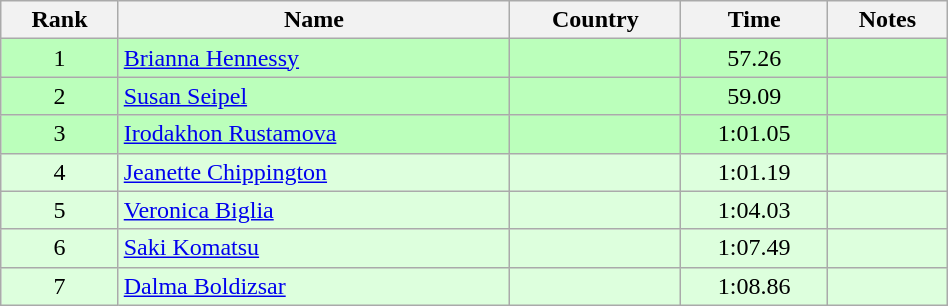<table class="wikitable" style="text-align:center;width: 50%">
<tr>
<th>Rank</th>
<th>Name</th>
<th>Country</th>
<th>Time</th>
<th>Notes</th>
</tr>
<tr bgcolor=bbffbb>
<td>1</td>
<td align="left"><a href='#'>Brianna Hennessy</a></td>
<td align="left"></td>
<td>57.26</td>
<td></td>
</tr>
<tr bgcolor=bbffbb>
<td>2</td>
<td align="left"><a href='#'>Susan Seipel</a></td>
<td align="left"></td>
<td>59.09</td>
<td></td>
</tr>
<tr bgcolor=bbffbb>
<td>3</td>
<td align="left"><a href='#'>Irodakhon Rustamova</a></td>
<td align="left"></td>
<td>1:01.05</td>
<td></td>
</tr>
<tr bgcolor=ddffdd>
<td>4</td>
<td align="left"><a href='#'>Jeanette Chippington</a></td>
<td align="left"></td>
<td>1:01.19</td>
<td></td>
</tr>
<tr bgcolor=ddffdd>
<td>5</td>
<td align="left"><a href='#'>Veronica Biglia</a></td>
<td align="left"></td>
<td>1:04.03</td>
<td></td>
</tr>
<tr bgcolor=ddffdd>
<td>6</td>
<td align="left"><a href='#'>Saki Komatsu</a></td>
<td align="left"></td>
<td>1:07.49</td>
<td></td>
</tr>
<tr bgcolor=ddffdd>
<td>7</td>
<td align="left"><a href='#'>Dalma Boldizsar</a></td>
<td align="left"></td>
<td>1:08.86</td>
<td></td>
</tr>
</table>
